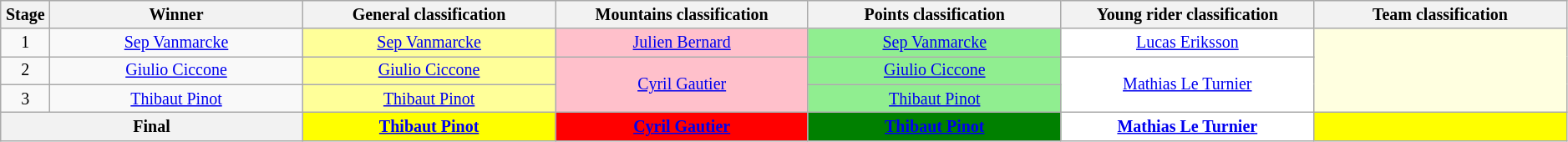<table class="wikitable" style="text-align: center; font-size:smaller;">
<tr style="background:#efefef;">
<th style="width:2%;">Stage</th>
<th style="width:15%">Winner</th>
<th style="width:15%">General classification<br></th>
<th style="width:15%">Mountains classification<br></th>
<th style="width:15%">Points classification<br></th>
<th style="width:15%">Young rider classification<br></th>
<th style="width:15%">Team classification</th>
</tr>
<tr>
<td>1</td>
<td><a href='#'>Sep Vanmarcke</a></td>
<td style="background:#FFFF99;"><a href='#'>Sep Vanmarcke</a></td>
<td style="background:pink;"><a href='#'>Julien Bernard</a></td>
<td style="background:lightgreen;"><a href='#'>Sep Vanmarcke</a></td>
<td style="background:white;"><a href='#'>Lucas Eriksson</a></td>
<td style="background:lightyellow;" rowspan=3></td>
</tr>
<tr>
<td>2</td>
<td><a href='#'>Giulio Ciccone</a></td>
<td style="background:#FFFF99;"><a href='#'>Giulio Ciccone</a></td>
<td style="background:pink;" rowspan=2><a href='#'>Cyril Gautier</a></td>
<td style="background:lightgreen;"><a href='#'>Giulio Ciccone</a></td>
<td style="background:white;" rowspan=2><a href='#'>Mathias Le Turnier</a></td>
</tr>
<tr>
<td>3</td>
<td><a href='#'>Thibaut Pinot</a></td>
<td style="background:#FFFF99;"><a href='#'>Thibaut Pinot</a></td>
<td style="background:lightgreen;"><a href='#'>Thibaut Pinot</a></td>
</tr>
<tr>
<th scope=row colspan=2>Final</th>
<th style="background:yellow;"><a href='#'>Thibaut Pinot</a></th>
<th style="background:red;"><a href='#'>Cyril Gautier</a></th>
<th style="background:green;"><a href='#'>Thibaut Pinot</a></th>
<th style="background:white;"><a href='#'>Mathias Le Turnier</a></th>
<th style="background:yellow;"></th>
</tr>
</table>
